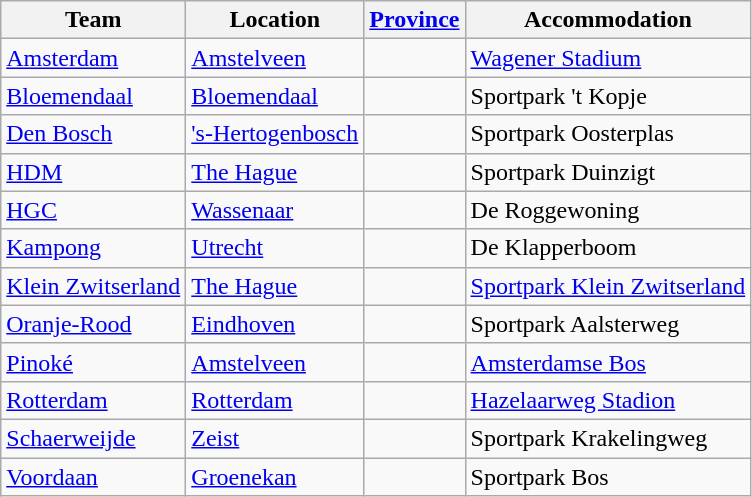<table class="wikitable sortable">
<tr>
<th>Team</th>
<th>Location</th>
<th><a href='#'>Province</a></th>
<th>Accommodation</th>
</tr>
<tr>
<td><a href='#'>Amsterdam</a></td>
<td><a href='#'>Amstelveen</a></td>
<td></td>
<td><a href='#'>Wagener Stadium</a></td>
</tr>
<tr>
<td><a href='#'>Bloemendaal</a></td>
<td><a href='#'>Bloemendaal</a></td>
<td></td>
<td>Sportpark 't Kopje</td>
</tr>
<tr>
<td><a href='#'>Den Bosch</a></td>
<td><a href='#'>'s-Hertogenbosch</a></td>
<td></td>
<td>Sportpark Oosterplas</td>
</tr>
<tr>
<td><a href='#'>HDM</a></td>
<td><a href='#'>The Hague</a></td>
<td></td>
<td>Sportpark Duinzigt</td>
</tr>
<tr>
<td><a href='#'>HGC</a></td>
<td><a href='#'>Wassenaar</a></td>
<td></td>
<td>De Roggewoning</td>
</tr>
<tr>
<td><a href='#'>Kampong</a></td>
<td><a href='#'>Utrecht</a></td>
<td></td>
<td>De Klapperboom</td>
</tr>
<tr>
<td><a href='#'>Klein Zwitserland</a></td>
<td><a href='#'>The Hague</a></td>
<td></td>
<td><a href='#'>Sportpark Klein Zwitserland</a></td>
</tr>
<tr>
<td><a href='#'>Oranje-Rood</a></td>
<td><a href='#'>Eindhoven</a></td>
<td></td>
<td>Sportpark Aalsterweg</td>
</tr>
<tr>
<td><a href='#'>Pinoké</a></td>
<td><a href='#'>Amstelveen</a></td>
<td></td>
<td><a href='#'>Amsterdamse Bos</a></td>
</tr>
<tr>
<td><a href='#'>Rotterdam</a></td>
<td><a href='#'>Rotterdam</a></td>
<td></td>
<td><a href='#'>Hazelaarweg Stadion</a></td>
</tr>
<tr>
<td><a href='#'>Schaerweijde</a></td>
<td><a href='#'>Zeist</a></td>
<td></td>
<td>Sportpark Krakelingweg</td>
</tr>
<tr>
<td><a href='#'>Voordaan</a></td>
<td><a href='#'>Groenekan</a></td>
<td></td>
<td>Sportpark Bos</td>
</tr>
</table>
